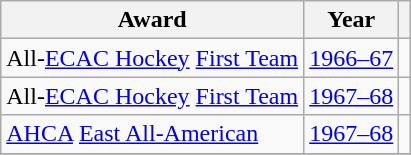<table class="wikitable">
<tr>
<th>Award</th>
<th>Year</th>
<th></th>
</tr>
<tr>
<td>All-<a href='#'>ECAC Hockey</a> <a href='#'>First Team</a></td>
<td><a href='#'>1966–67</a></td>
<td></td>
</tr>
<tr>
<td>All-<a href='#'>ECAC Hockey</a> <a href='#'>First Team</a></td>
<td><a href='#'>1967–68</a></td>
<td></td>
</tr>
<tr>
<td><a href='#'>AHCA</a> <a href='#'>East All-American</a></td>
<td><a href='#'>1967–68</a></td>
<td></td>
</tr>
<tr>
</tr>
</table>
